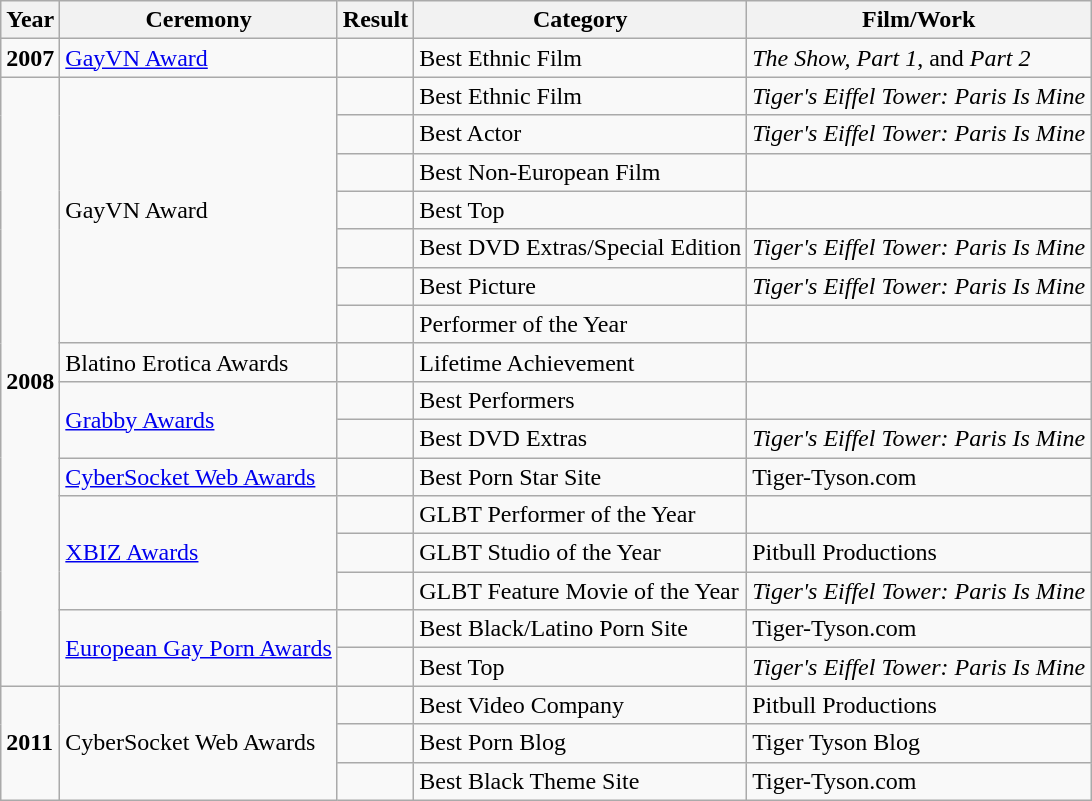<table class="wikitable">
<tr>
<th>Year</th>
<th>Ceremony</th>
<th>Result</th>
<th>Category</th>
<th>Film/Work</th>
</tr>
<tr>
<td><strong>2007</strong></td>
<td><a href='#'>GayVN Award</a></td>
<td></td>
<td>Best Ethnic Film</td>
<td><em>The Show, Part 1</em>, and <em>Part 2</em></td>
</tr>
<tr>
<td rowspan= 16><strong>2008</strong></td>
<td rowspan=7>GayVN Award</td>
<td></td>
<td>Best Ethnic Film</td>
<td><em>Tiger's Eiffel Tower: Paris Is Mine</em></td>
</tr>
<tr>
<td></td>
<td>Best Actor</td>
<td><em>Tiger's Eiffel Tower: Paris Is Mine</em></td>
</tr>
<tr>
<td></td>
<td>Best Non-European Film</td>
<td></td>
</tr>
<tr>
<td></td>
<td>Best Top</td>
<td></td>
</tr>
<tr>
<td></td>
<td>Best DVD Extras/Special Edition</td>
<td><em>Tiger's Eiffel Tower: Paris Is Mine</em></td>
</tr>
<tr>
<td></td>
<td>Best Picture</td>
<td><em>Tiger's Eiffel Tower: Paris Is Mine</em></td>
</tr>
<tr>
<td></td>
<td>Performer of the Year</td>
<td></td>
</tr>
<tr>
<td>Blatino Erotica Awards</td>
<td></td>
<td>Lifetime Achievement</td>
<td></td>
</tr>
<tr>
<td rowspan=2><a href='#'>Grabby Awards</a></td>
<td></td>
<td>Best Performers</td>
<td></td>
</tr>
<tr>
<td></td>
<td>Best DVD Extras</td>
<td><em>Tiger's Eiffel Tower: Paris Is Mine</em></td>
</tr>
<tr>
<td><a href='#'>CyberSocket Web Awards</a></td>
<td></td>
<td>Best Porn Star Site</td>
<td>Tiger-Tyson.com</td>
</tr>
<tr>
<td rowspan=3><a href='#'>XBIZ Awards</a></td>
<td></td>
<td>GLBT Performer of the Year</td>
<td></td>
</tr>
<tr>
<td></td>
<td>GLBT Studio of the Year</td>
<td>Pitbull Productions</td>
</tr>
<tr>
<td></td>
<td>GLBT Feature Movie of the Year</td>
<td><em>Tiger's Eiffel Tower: Paris Is Mine</em></td>
</tr>
<tr>
<td rowspan=2><a href='#'>European Gay Porn Awards</a></td>
<td></td>
<td>Best Black/Latino Porn Site</td>
<td>Tiger-Tyson.com</td>
</tr>
<tr>
<td></td>
<td>Best Top</td>
<td><em>Tiger's Eiffel Tower: Paris Is Mine</em></td>
</tr>
<tr>
<td rowspan=3><strong>2011</strong></td>
<td rowspan=3>CyberSocket Web Awards</td>
<td></td>
<td>Best Video Company</td>
<td>Pitbull Productions</td>
</tr>
<tr>
<td></td>
<td>Best Porn Blog</td>
<td>Tiger Tyson Blog</td>
</tr>
<tr>
<td></td>
<td>Best Black Theme Site</td>
<td>Tiger-Tyson.com</td>
</tr>
</table>
